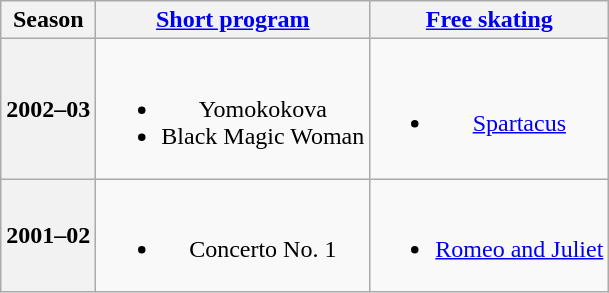<table class=wikitable style=text-align:center>
<tr>
<th>Season</th>
<th><a href='#'>Short program</a></th>
<th><a href='#'>Free skating</a></th>
</tr>
<tr>
<th>2002–03 <br> </th>
<td><br><ul><li>Yomokokova <br></li><li>Black Magic Woman <br></li></ul></td>
<td><br><ul><li><a href='#'>Spartacus</a> <br></li></ul></td>
</tr>
<tr>
<th>2001–02 <br> </th>
<td><br><ul><li>Concerto No. 1 <br></li></ul></td>
<td><br><ul><li><a href='#'>Romeo and Juliet</a> <br></li></ul></td>
</tr>
</table>
